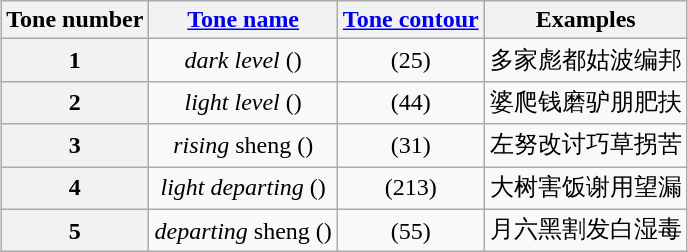<table class="wikitable" style="text-align:center; margin:1em auto 1em auto">
<tr>
<th>Tone number</th>
<th><a href='#'>Tone name</a></th>
<th><a href='#'>Tone contour</a></th>
<th>Examples</th>
</tr>
<tr>
<th>1</th>
<td><em>dark level</em> ()</td>
<td> (25)</td>
<td>多家彪都姑波编邦</td>
</tr>
<tr>
<th>2</th>
<td><em>light level</em>  ()</td>
<td> (44)</td>
<td>婆爬钱磨驴朋肥扶</td>
</tr>
<tr>
<th>3</th>
<td><em>rising</em> sheng ()</td>
<td> (31)</td>
<td>左努改讨巧草拐苦</td>
</tr>
<tr>
<th>4</th>
<td><em>light departing</em> ()</td>
<td> (213)</td>
<td>大树害饭谢用望漏</td>
</tr>
<tr>
<th>5</th>
<td><em>departing</em> sheng ()</td>
<td> (55)</td>
<td>月六黑割发白湿毒</td>
</tr>
</table>
